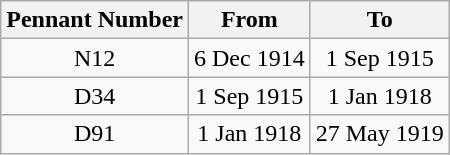<table class="wikitable" style="text-align:center">
<tr>
<th>Pennant Number</th>
<th>From</th>
<th>To</th>
</tr>
<tr>
<td>N12</td>
<td>6 Dec 1914</td>
<td>1 Sep 1915</td>
</tr>
<tr>
<td>D34</td>
<td>1 Sep 1915</td>
<td>1 Jan 1918</td>
</tr>
<tr>
<td>D91</td>
<td>1 Jan 1918</td>
<td>27 May 1919</td>
</tr>
</table>
